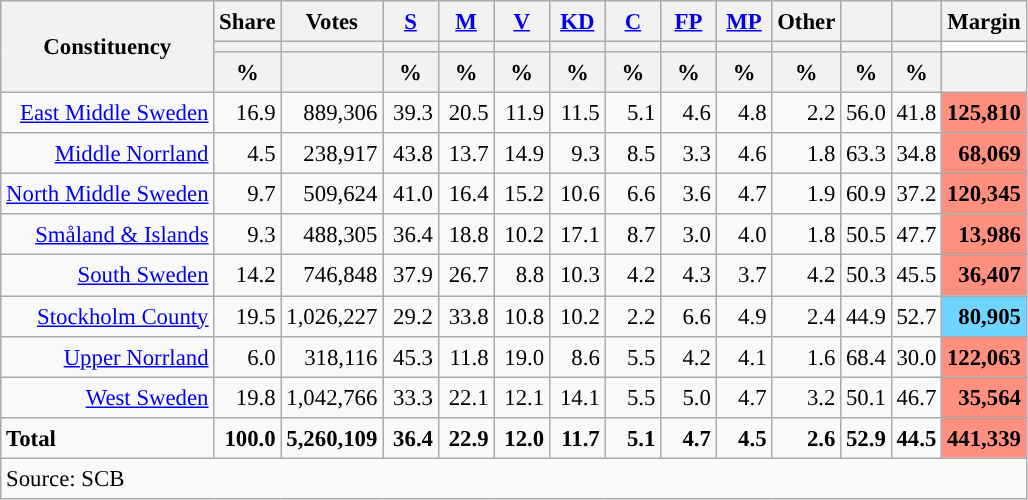<table class="wikitable sortable" style="text-align:right; font-size:95%; line-height:20px;">
<tr>
<th rowspan="3">Constituency</th>
<th>Share</th>
<th>Votes</th>
<th width="30px" class="unsortable"><a href='#'>S</a></th>
<th width="30px" class="unsortable"><a href='#'>M</a></th>
<th width="30px" class="unsortable"><a href='#'>V</a></th>
<th width="30px" class="unsortable"><a href='#'>KD</a></th>
<th width="30px" class="unsortable"><a href='#'>C</a></th>
<th width="30px" class="unsortable"><a href='#'>FP</a></th>
<th width="30px" class="unsortable"><a href='#'>MP</a></th>
<th width="30px" class="unsortable">Other</th>
<th></th>
<th></th>
<th>Margin</th>
</tr>
<tr>
<th></th>
<th></th>
<th style="background:"></th>
<th style="background:"></th>
<th style="background:"></th>
<th style="background:"></th>
<th style="background:"></th>
<th style="background:"></th>
<th style="background:"></th>
<th style="background:"></th>
<th style="background:"></th>
<th style="background:"></th>
</tr>
<tr>
<th data-sort-type="number">%</th>
<th></th>
<th data-sort-type="number">%</th>
<th data-sort-type="number">%</th>
<th data-sort-type="number">%</th>
<th data-sort-type="number">%</th>
<th data-sort-type="number">%</th>
<th data-sort-type="number">%</th>
<th data-sort-type="number">%</th>
<th data-sort-type="number">%</th>
<th data-sort-type="number">%</th>
<th data-sort-type="number">%</th>
<th data-sort-type="number"></th>
</tr>
<tr>
<td><a href='#'>East Middle Sweden</a></td>
<td>16.9</td>
<td>889,306</td>
<td>39.3</td>
<td>20.5</td>
<td>11.9</td>
<td>11.5</td>
<td>5.1</td>
<td>4.6</td>
<td>4.8</td>
<td>2.2</td>
<td>56.0</td>
<td>41.8</td>
<td bgcolor=#ff908><strong>125,810</strong></td>
</tr>
<tr>
<td><a href='#'>Middle Norrland</a></td>
<td>4.5</td>
<td>238,917</td>
<td>43.8</td>
<td>13.7</td>
<td>14.9</td>
<td>9.3</td>
<td>8.5</td>
<td>3.3</td>
<td>4.6</td>
<td>1.8</td>
<td>63.3</td>
<td>34.8</td>
<td bgcolor=#ff908><strong>68,069</strong></td>
</tr>
<tr>
<td><a href='#'>North Middle Sweden</a></td>
<td>9.7</td>
<td>509,624</td>
<td>41.0</td>
<td>16.4</td>
<td>15.2</td>
<td>10.6</td>
<td>6.6</td>
<td>3.6</td>
<td>4.7</td>
<td>1.9</td>
<td>60.9</td>
<td>37.2</td>
<td bgcolor=#ff908><strong>120,345</strong></td>
</tr>
<tr>
<td><a href='#'>Småland & Islands</a></td>
<td>9.3</td>
<td>488,305</td>
<td>36.4</td>
<td>18.8</td>
<td>10.2</td>
<td>17.1</td>
<td>8.7</td>
<td>3.0</td>
<td>4.0</td>
<td>1.8</td>
<td>50.5</td>
<td>47.7</td>
<td bgcolor=#ff908><strong>13,986</strong></td>
</tr>
<tr>
<td><a href='#'>South Sweden</a></td>
<td>14.2</td>
<td>746,848</td>
<td>37.9</td>
<td>26.7</td>
<td>8.8</td>
<td>10.3</td>
<td>4.2</td>
<td>4.3</td>
<td>3.7</td>
<td>4.2</td>
<td>50.3</td>
<td>45.5</td>
<td bgcolor=#ff908><strong>36,407</strong></td>
</tr>
<tr>
<td><a href='#'>Stockholm County</a></td>
<td>19.5</td>
<td>1,026,227</td>
<td>29.2</td>
<td>33.8</td>
<td>10.8</td>
<td>10.2</td>
<td>2.2</td>
<td>6.6</td>
<td>4.9</td>
<td>2.4</td>
<td>44.9</td>
<td>52.7</td>
<td bgcolor=#6fd5fe><strong>80,905</strong></td>
</tr>
<tr>
<td><a href='#'>Upper Norrland</a></td>
<td>6.0</td>
<td>318,116</td>
<td>45.3</td>
<td>11.8</td>
<td>19.0</td>
<td>8.6</td>
<td>5.5</td>
<td>4.2</td>
<td>4.1</td>
<td>1.6</td>
<td>68.4</td>
<td>30.0</td>
<td bgcolor=#ff908><strong>122,063</strong></td>
</tr>
<tr>
<td><a href='#'>West Sweden</a></td>
<td>19.8</td>
<td>1,042,766</td>
<td>33.3</td>
<td>22.1</td>
<td>12.1</td>
<td>14.1</td>
<td>5.5</td>
<td>5.0</td>
<td>4.7</td>
<td>3.2</td>
<td>50.1</td>
<td>46.7</td>
<td bgcolor=#ff908><strong>35,564</strong></td>
</tr>
<tr>
<td align=left><strong>Total</strong></td>
<td><strong>100.0</strong></td>
<td><strong>5,260,109</strong></td>
<td><strong>36.4</strong></td>
<td><strong>22.9</strong></td>
<td><strong>12.0</strong></td>
<td><strong>11.7</strong></td>
<td><strong>5.1</strong></td>
<td><strong>4.7</strong></td>
<td><strong>4.5</strong></td>
<td><strong>2.6</strong></td>
<td><strong>52.9</strong></td>
<td><strong>44.5</strong></td>
<td bgcolor=#ff908><strong>441,339</strong></td>
</tr>
<tr>
<td align=left colspan=14>Source: SCB </td>
</tr>
</table>
